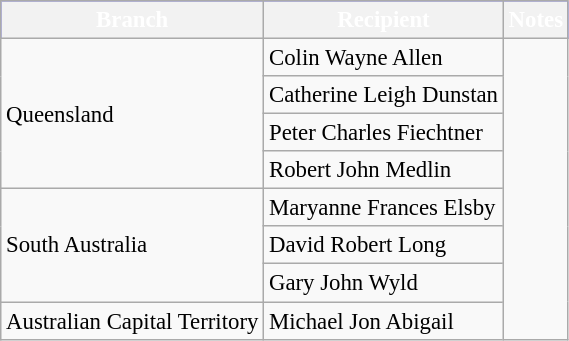<table class="wikitable" style="font-size:95%;">
<tr style="background: blue; color: white">
<th>Branch</th>
<th>Recipient</th>
<th>Notes</th>
</tr>
<tr>
<td rowspan=4>Queensland</td>
<td>Colin Wayne Allen</td>
<td rowspan=8></td>
</tr>
<tr>
<td>Catherine Leigh Dunstan</td>
</tr>
<tr>
<td>Peter Charles Fiechtner</td>
</tr>
<tr>
<td>Robert John Medlin</td>
</tr>
<tr>
<td rowspan=3>South Australia</td>
<td>Maryanne Frances Elsby</td>
</tr>
<tr>
<td>David Robert Long</td>
</tr>
<tr>
<td>Gary John Wyld</td>
</tr>
<tr>
<td>Australian Capital Territory</td>
<td>Michael Jon Abigail</td>
</tr>
</table>
